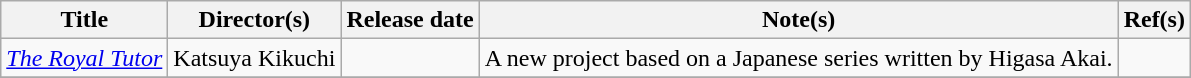<table class="wikitable sortable">
<tr>
<th scope="col">Title</th>
<th scope="col">Director(s)</th>
<th scope="col">Release date</th>
<th scope="col" class="unsortable">Note(s)</th>
<th scope="col" class="unsortable">Ref(s)</th>
</tr>
<tr>
<td><em><a href='#'>The Royal Tutor</a></em></td>
<td>Katsuya Kikuchi</td>
<td></td>
<td>A new project based on a Japanese series written by Higasa Akai.</td>
<td style="text-align:center"></td>
</tr>
<tr>
</tr>
</table>
